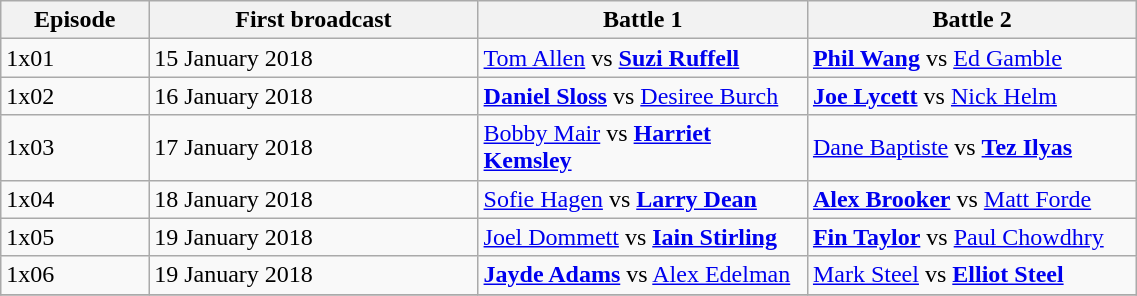<table class="wikitable" style="width:60%;">
<tr>
<th style="width:8%;">Episode</th>
<th style="width:18%;">First broadcast</th>
<th style="width:18%;">Battle 1</th>
<th style="width:18%;">Battle 2</th>
</tr>
<tr>
<td>1x01</td>
<td>15 January 2018</td>
<td><a href='#'>Tom Allen</a> vs <strong><a href='#'>Suzi Ruffell</a></strong></td>
<td><strong><a href='#'>Phil Wang</a></strong> vs <a href='#'>Ed Gamble</a></td>
</tr>
<tr>
<td>1x02</td>
<td>16 January 2018</td>
<td><strong><a href='#'>Daniel Sloss</a></strong> vs <a href='#'>Desiree Burch</a></td>
<td><strong><a href='#'>Joe Lycett</a></strong> vs <a href='#'>Nick Helm</a></td>
</tr>
<tr>
<td>1x03</td>
<td>17 January 2018</td>
<td><a href='#'>Bobby Mair</a> vs <strong><a href='#'>Harriet Kemsley</a></strong></td>
<td><a href='#'>Dane Baptiste</a> vs <strong><a href='#'>Tez Ilyas</a></strong></td>
</tr>
<tr>
<td>1x04</td>
<td>18 January 2018</td>
<td><a href='#'>Sofie Hagen</a> vs <strong><a href='#'>Larry Dean</a></strong></td>
<td><strong><a href='#'>Alex Brooker</a></strong> vs <a href='#'>Matt Forde</a></td>
</tr>
<tr>
<td>1x05</td>
<td>19 January 2018</td>
<td><a href='#'>Joel Dommett</a> vs <strong><a href='#'>Iain Stirling</a></strong></td>
<td><strong><a href='#'>Fin Taylor</a></strong> vs <a href='#'>Paul Chowdhry</a></td>
</tr>
<tr>
<td>1x06</td>
<td>19 January 2018</td>
<td><strong><a href='#'>Jayde Adams</a></strong> vs <a href='#'>Alex Edelman</a></td>
<td><a href='#'>Mark Steel</a> vs <strong><a href='#'>Elliot Steel</a></strong></td>
</tr>
<tr>
</tr>
</table>
